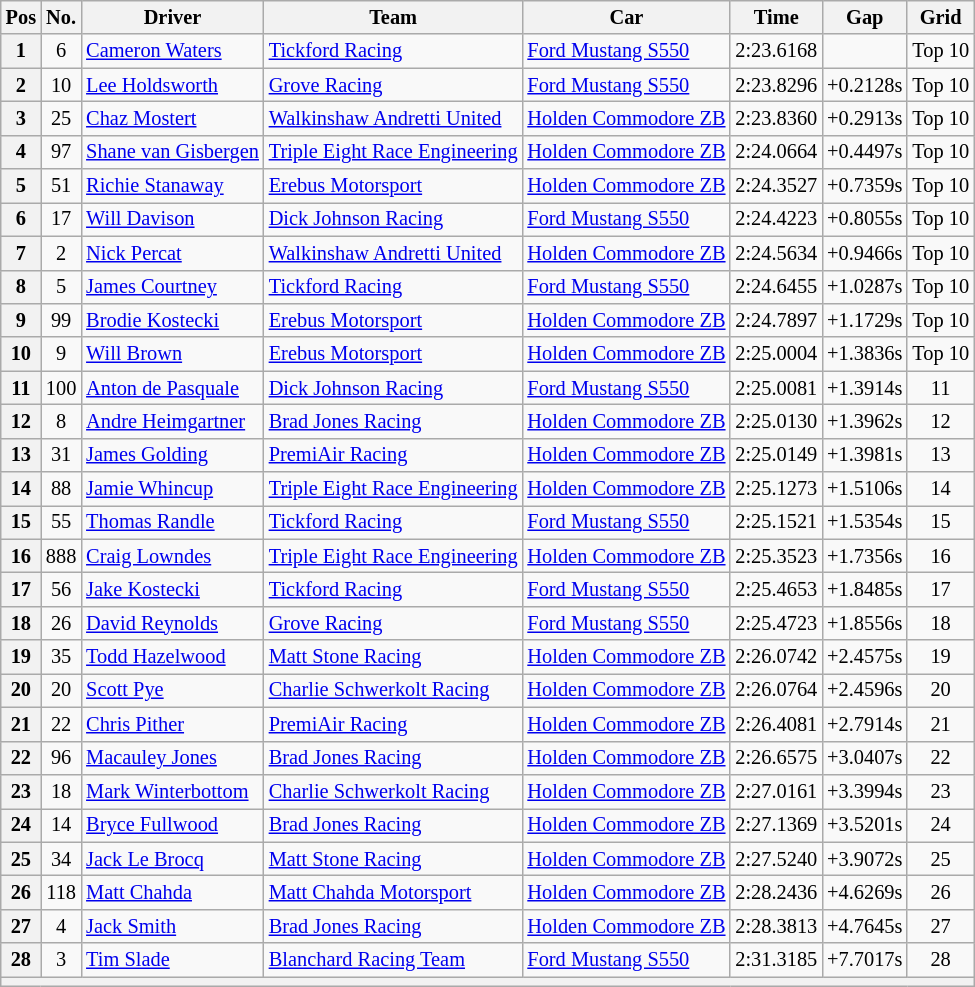<table class="wikitable" style=font-size:85%;>
<tr>
<th>Pos</th>
<th>No.</th>
<th>Driver</th>
<th>Team</th>
<th>Car</th>
<th>Time</th>
<th>Gap</th>
<th>Grid</th>
</tr>
<tr>
<th>1</th>
<td align=center>6</td>
<td> <a href='#'>Cameron Waters</a></td>
<td><a href='#'>Tickford Racing</a></td>
<td><a href='#'>Ford Mustang S550</a></td>
<td>2:23.6168</td>
<td></td>
<td align=center>Top 10</td>
</tr>
<tr>
<th>2</th>
<td align=center>10</td>
<td> <a href='#'>Lee Holdsworth</a></td>
<td><a href='#'>Grove Racing</a></td>
<td><a href='#'>Ford Mustang S550</a></td>
<td>2:23.8296</td>
<td>+0.2128s</td>
<td align=center>Top 10</td>
</tr>
<tr>
<th>3</th>
<td align=center>25</td>
<td> <a href='#'>Chaz Mostert</a></td>
<td><a href='#'>Walkinshaw Andretti United</a></td>
<td><a href='#'>Holden Commodore ZB</a></td>
<td>2:23.8360</td>
<td>+0.2913s</td>
<td align=center>Top 10</td>
</tr>
<tr>
<th>4</th>
<td align=center>97</td>
<td> <a href='#'>Shane van Gisbergen</a></td>
<td><a href='#'>Triple Eight Race Engineering</a></td>
<td><a href='#'>Holden Commodore ZB</a></td>
<td>2:24.0664</td>
<td>+0.4497s</td>
<td align=center>Top 10</td>
</tr>
<tr>
<th>5</th>
<td align=center>51</td>
<td> <a href='#'>Richie Stanaway</a></td>
<td><a href='#'>Erebus Motorsport</a></td>
<td><a href='#'>Holden Commodore ZB</a></td>
<td>2:24.3527</td>
<td>+0.7359s</td>
<td align=center>Top 10</td>
</tr>
<tr>
<th>6</th>
<td align=center>17</td>
<td> <a href='#'>Will Davison</a></td>
<td><a href='#'>Dick Johnson Racing</a></td>
<td><a href='#'>Ford Mustang S550</a></td>
<td>2:24.4223</td>
<td>+0.8055s</td>
<td align=center>Top 10</td>
</tr>
<tr>
<th>7</th>
<td align=center>2</td>
<td> <a href='#'>Nick Percat</a></td>
<td><a href='#'>Walkinshaw Andretti United</a></td>
<td><a href='#'>Holden Commodore ZB</a></td>
<td>2:24.5634</td>
<td>+0.9466s</td>
<td align=center>Top 10</td>
</tr>
<tr>
<th>8</th>
<td align=center>5</td>
<td> <a href='#'>James Courtney</a></td>
<td><a href='#'>Tickford Racing</a></td>
<td><a href='#'>Ford Mustang S550</a></td>
<td>2:24.6455</td>
<td>+1.0287s</td>
<td align=center>Top 10</td>
</tr>
<tr>
<th>9</th>
<td align=center>99</td>
<td> <a href='#'>Brodie Kostecki</a></td>
<td><a href='#'>Erebus Motorsport</a></td>
<td><a href='#'>Holden Commodore ZB</a></td>
<td>2:24.7897</td>
<td>+1.1729s</td>
<td align=center>Top 10</td>
</tr>
<tr>
<th>10</th>
<td align=center>9</td>
<td> <a href='#'>Will Brown</a></td>
<td><a href='#'>Erebus Motorsport</a></td>
<td><a href='#'>Holden Commodore ZB</a></td>
<td>2:25.0004</td>
<td>+1.3836s</td>
<td align=center>Top 10</td>
</tr>
<tr>
<th>11</th>
<td align=center>100</td>
<td> <a href='#'>Anton de Pasquale</a></td>
<td><a href='#'>Dick Johnson Racing</a></td>
<td><a href='#'>Ford Mustang S550</a></td>
<td>2:25.0081</td>
<td>+1.3914s</td>
<td align=center>11</td>
</tr>
<tr>
<th>12</th>
<td align=center>8</td>
<td> <a href='#'>Andre Heimgartner</a></td>
<td><a href='#'>Brad Jones Racing</a></td>
<td><a href='#'>Holden Commodore ZB</a></td>
<td>2:25.0130</td>
<td>+1.3962s</td>
<td align=center>12</td>
</tr>
<tr>
<th>13</th>
<td align=center>31</td>
<td> <a href='#'>James Golding</a></td>
<td><a href='#'>PremiAir Racing</a></td>
<td><a href='#'>Holden Commodore ZB</a></td>
<td>2:25.0149</td>
<td>+1.3981s</td>
<td align=center>13</td>
</tr>
<tr>
<th>14</th>
<td align=center>88</td>
<td> <a href='#'>Jamie Whincup</a></td>
<td><a href='#'>Triple Eight Race Engineering</a></td>
<td><a href='#'>Holden Commodore ZB</a></td>
<td>2:25.1273</td>
<td>+1.5106s</td>
<td align=center>14</td>
</tr>
<tr>
<th>15</th>
<td align=center>55</td>
<td> <a href='#'>Thomas Randle</a></td>
<td><a href='#'>Tickford Racing</a></td>
<td><a href='#'>Ford Mustang S550</a></td>
<td>2:25.1521</td>
<td>+1.5354s</td>
<td align=center>15</td>
</tr>
<tr>
<th>16</th>
<td align=center>888</td>
<td> <a href='#'>Craig Lowndes</a></td>
<td><a href='#'>Triple Eight Race Engineering</a></td>
<td><a href='#'>Holden Commodore ZB</a></td>
<td>2:25.3523</td>
<td>+1.7356s</td>
<td align=center>16</td>
</tr>
<tr>
<th>17</th>
<td align=center>56</td>
<td> <a href='#'>Jake Kostecki</a></td>
<td><a href='#'>Tickford Racing</a></td>
<td><a href='#'>Ford Mustang S550</a></td>
<td>2:25.4653</td>
<td>+1.8485s</td>
<td align=center>17</td>
</tr>
<tr>
<th>18</th>
<td align=center>26</td>
<td> <a href='#'>David Reynolds</a></td>
<td><a href='#'>Grove Racing</a></td>
<td><a href='#'>Ford Mustang S550</a></td>
<td>2:25.4723</td>
<td>+1.8556s</td>
<td align=center>18</td>
</tr>
<tr>
<th>19</th>
<td align=center>35</td>
<td> <a href='#'>Todd Hazelwood</a></td>
<td><a href='#'>Matt Stone Racing</a></td>
<td><a href='#'>Holden Commodore ZB</a></td>
<td>2:26.0742</td>
<td>+2.4575s</td>
<td align=center>19</td>
</tr>
<tr>
<th>20</th>
<td align=center>20</td>
<td> <a href='#'>Scott Pye</a></td>
<td><a href='#'>Charlie Schwerkolt Racing</a></td>
<td><a href='#'>Holden Commodore ZB</a></td>
<td>2:26.0764</td>
<td>+2.4596s</td>
<td align=center>20</td>
</tr>
<tr>
<th>21</th>
<td align=center>22</td>
<td> <a href='#'>Chris Pither</a></td>
<td><a href='#'>PremiAir Racing</a></td>
<td><a href='#'>Holden Commodore ZB</a></td>
<td>2:26.4081</td>
<td>+2.7914s</td>
<td align=center>21</td>
</tr>
<tr>
<th>22</th>
<td align=center>96</td>
<td> <a href='#'>Macauley Jones</a></td>
<td><a href='#'>Brad Jones Racing</a></td>
<td><a href='#'>Holden Commodore ZB</a></td>
<td>2:26.6575</td>
<td>+3.0407s</td>
<td align=center>22</td>
</tr>
<tr>
<th>23</th>
<td align=center>18</td>
<td> <a href='#'>Mark Winterbottom</a></td>
<td><a href='#'>Charlie Schwerkolt Racing</a></td>
<td><a href='#'>Holden Commodore ZB</a></td>
<td>2:27.0161</td>
<td>+3.3994s</td>
<td align=center>23</td>
</tr>
<tr>
<th>24</th>
<td align=center>14</td>
<td> <a href='#'>Bryce Fullwood</a></td>
<td><a href='#'>Brad Jones Racing</a></td>
<td><a href='#'>Holden Commodore ZB</a></td>
<td>2:27.1369</td>
<td>+3.5201s</td>
<td align=center>24</td>
</tr>
<tr>
<th>25</th>
<td align=center>34</td>
<td> <a href='#'>Jack Le Brocq</a></td>
<td><a href='#'>Matt Stone Racing</a></td>
<td><a href='#'>Holden Commodore ZB</a></td>
<td>2:27.5240</td>
<td>+3.9072s</td>
<td align=center>25</td>
</tr>
<tr>
<th>26</th>
<td align=center>118</td>
<td> <a href='#'>Matt Chahda</a></td>
<td><a href='#'>Matt Chahda Motorsport</a></td>
<td><a href='#'>Holden Commodore ZB</a></td>
<td>2:28.2436</td>
<td>+4.6269s</td>
<td align=center>26</td>
</tr>
<tr>
<th>27</th>
<td align=center>4</td>
<td> <a href='#'>Jack Smith</a></td>
<td><a href='#'>Brad Jones Racing</a></td>
<td><a href='#'>Holden Commodore ZB</a></td>
<td>2:28.3813</td>
<td>+4.7645s</td>
<td align=center>27</td>
</tr>
<tr>
<th>28</th>
<td align=center>3</td>
<td> <a href='#'>Tim Slade</a></td>
<td><a href='#'>Blanchard Racing Team</a></td>
<td><a href='#'>Ford Mustang S550</a></td>
<td>2:31.3185</td>
<td>+7.7017s</td>
<td align=center>28</td>
</tr>
<tr>
<th colspan=8></th>
</tr>
</table>
